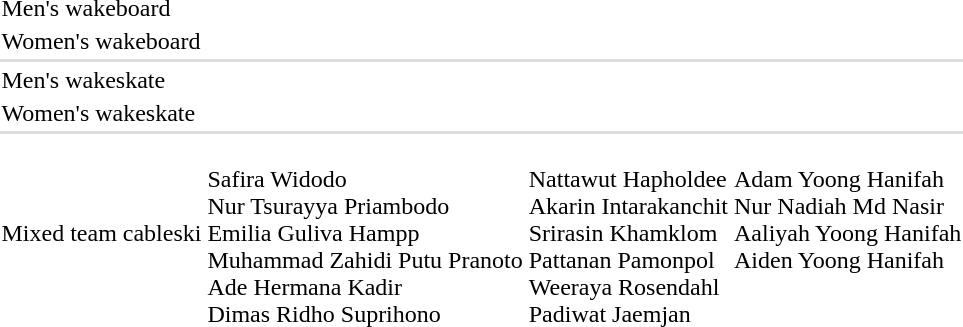<table>
<tr>
<td>Men's wakeboard<br></td>
<td></td>
<td></td>
<td></td>
</tr>
<tr>
<td nowrap>Women's wakeboard<br></td>
<td></td>
<td></td>
<td></td>
</tr>
<tr style="background:#dddddd;">
<td colspan=7></td>
</tr>
<tr>
<td>Men's wakeskate<br></td>
<td></td>
<td nowrap></td>
<td></td>
</tr>
<tr>
<td>Women's wakeskate<br></td>
<td></td>
<td></td>
<td nowrap></td>
</tr>
<tr style="background:#dddddd;">
<td colspan=7></td>
</tr>
<tr>
<td>Mixed team cableski<br></td>
<td nowrap><br>Safira Widodo<br>Nur Tsurayya Priambodo<br>Emilia Guliva Hampp<br>Muhammad Zahidi Putu Pranoto<br>Ade Hermana Kadir<br>Dimas Ridho Suprihono</td>
<td><br>Nattawut Hapholdee<br>Akarin Intarakanchit<br>Srirasin Khamklom<br>Pattanan Pamonpol<br>Weeraya Rosendahl<br>Padiwat Jaemjan</td>
<td valign=top><br>Adam Yoong Hanifah<br>Nur Nadiah Md Nasir<br>Aaliyah Yoong Hanifah<br>Aiden Yoong Hanifah</td>
</tr>
</table>
